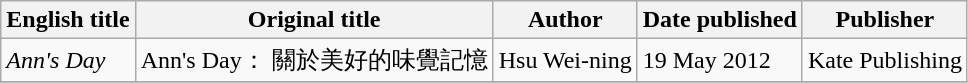<table class="wikitable">
<tr>
<th>English title</th>
<th>Original title</th>
<th>Author</th>
<th>Date published</th>
<th>Publisher</th>
</tr>
<tr>
<td><em>Ann's Day</em></td>
<td>Ann's Day： 關於美好的味覺記憶</td>
<td>Hsu Wei-ning</td>
<td>19 May 2012</td>
<td>Kate Publishing</td>
</tr>
<tr>
</tr>
</table>
